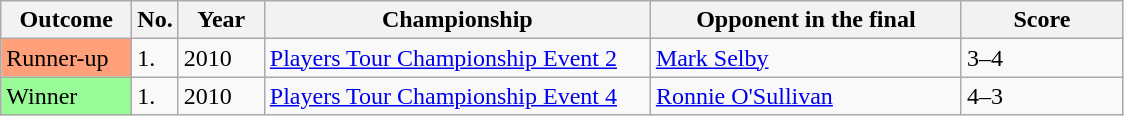<table class="sortable wikitable">
<tr>
<th width="80">Outcome</th>
<th width="20">No.</th>
<th width="50">Year</th>
<th width="250">Championship</th>
<th width="200">Opponent in the final</th>
<th width="100">Score</th>
</tr>
<tr>
<td style="background:#ffa07a;">Runner-up</td>
<td>1.</td>
<td>2010</td>
<td><a href='#'>Players Tour Championship Event 2</a></td>
<td> <a href='#'>Mark Selby</a></td>
<td>3–4</td>
</tr>
<tr>
<td style="background:#98FB98">Winner</td>
<td>1.</td>
<td>2010</td>
<td><a href='#'>Players Tour Championship Event 4</a></td>
<td> <a href='#'>Ronnie O'Sullivan</a></td>
<td>4–3</td>
</tr>
</table>
